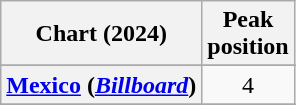<table class="wikitable sortable plainrowheaders" style="text-align:center">
<tr>
<th scope="col">Chart (2024)</th>
<th scope="col">Peak<br>position</th>
</tr>
<tr>
</tr>
<tr>
<th scope="row"><a href='#'>Mexico</a> (<em><a href='#'>Billboard</a></em>)</th>
<td>4</td>
</tr>
<tr>
</tr>
<tr>
</tr>
</table>
